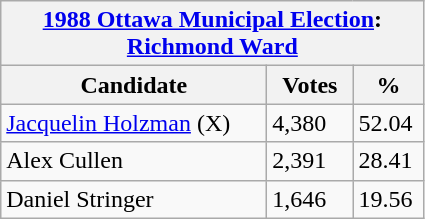<table class="wikitable">
<tr>
<th colspan="3"><a href='#'>1988 Ottawa Municipal Election</a>: <a href='#'>Richmond Ward</a></th>
</tr>
<tr>
<th style="width: 170px">Candidate</th>
<th style="width: 50px">Votes</th>
<th style="width: 40px">%</th>
</tr>
<tr>
<td><a href='#'>Jacquelin Holzman</a> (X)</td>
<td>4,380</td>
<td>52.04</td>
</tr>
<tr>
<td>Alex Cullen</td>
<td>2,391</td>
<td>28.41</td>
</tr>
<tr>
<td>Daniel Stringer</td>
<td>1,646</td>
<td>19.56</td>
</tr>
</table>
